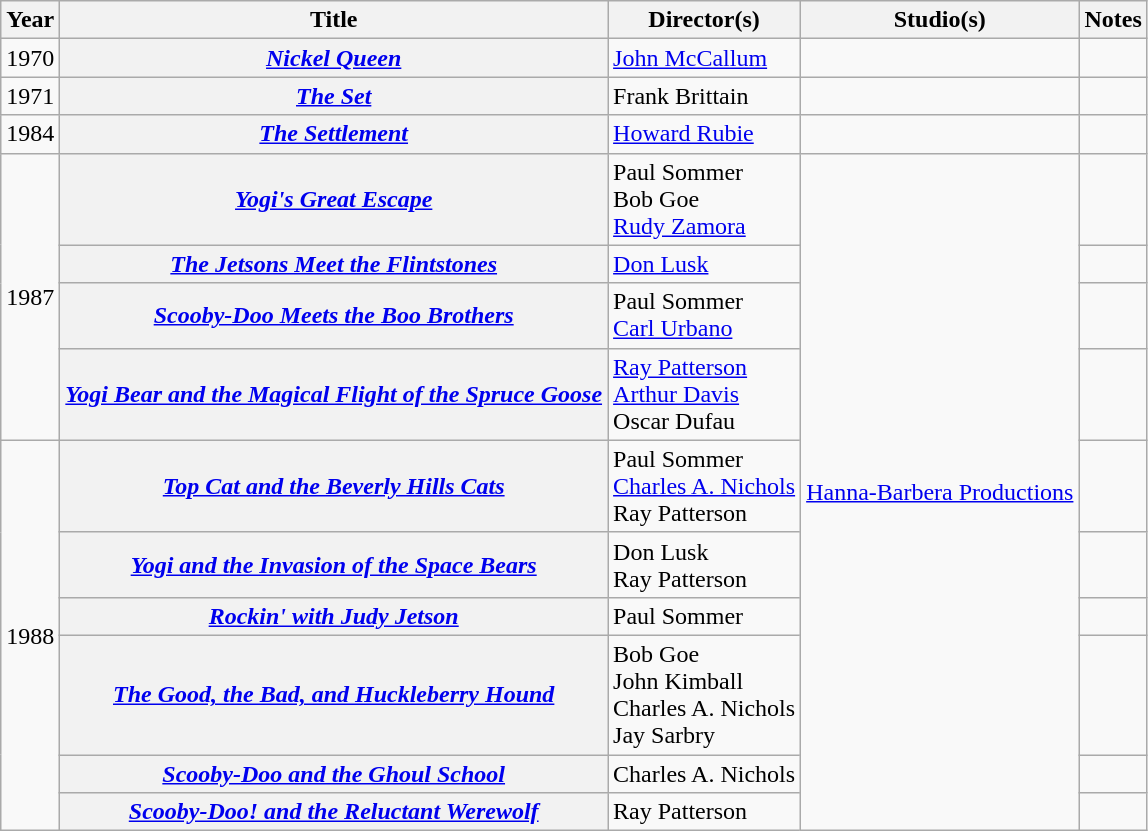<table class="wikitable sortable">
<tr>
<th>Year</th>
<th>Title</th>
<th>Director(s)</th>
<th>Studio(s)</th>
<th>Notes</th>
</tr>
<tr>
<td>1970</td>
<th><em><a href='#'>Nickel Queen</a></em></th>
<td><a href='#'>John McCallum</a></td>
<td></td>
<td></td>
</tr>
<tr>
<td>1971</td>
<th><em><a href='#'>The Set</a></em></th>
<td>Frank Brittain</td>
<td></td>
<td></td>
</tr>
<tr>
<td>1984</td>
<th><em><a href='#'>The Settlement</a></em></th>
<td><a href='#'>Howard Rubie</a></td>
<td></td>
<td></td>
</tr>
<tr>
<td rowspan="4">1987</td>
<th><em><a href='#'>Yogi's Great Escape</a></em></th>
<td>Paul Sommer<br>Bob Goe<br><a href='#'>Rudy Zamora</a></td>
<td rowspan="10"><a href='#'>Hanna-Barbera Productions</a></td>
<td></td>
</tr>
<tr>
<th><em><a href='#'>The Jetsons Meet the Flintstones</a></em></th>
<td><a href='#'>Don Lusk</a></td>
<td></td>
</tr>
<tr>
<th><em><a href='#'>Scooby-Doo Meets the Boo Brothers</a></em></th>
<td>Paul Sommer<br><a href='#'>Carl Urbano</a></td>
<td></td>
</tr>
<tr>
<th><em><a href='#'>Yogi Bear and the Magical Flight of the Spruce Goose</a></em></th>
<td><a href='#'>Ray Patterson</a><br><a href='#'>Arthur Davis</a><br>Oscar Dufau</td>
<td></td>
</tr>
<tr>
<td rowspan="6">1988</td>
<th><em><a href='#'>Top Cat and the Beverly Hills Cats</a></em></th>
<td>Paul Sommer<br><a href='#'>Charles A. Nichols</a><br>Ray Patterson</td>
<td></td>
</tr>
<tr>
<th><em><a href='#'>Yogi and the Invasion of the Space Bears</a></em></th>
<td>Don Lusk<br>Ray Patterson</td>
<td></td>
</tr>
<tr>
<th><em><a href='#'>Rockin' with Judy Jetson</a></em></th>
<td>Paul Sommer</td>
<td></td>
</tr>
<tr>
<th><em><a href='#'>The Good, the Bad, and Huckleberry Hound</a></em></th>
<td>Bob Goe<br>John Kimball<br>Charles A. Nichols<br>Jay Sarbry</td>
<td></td>
</tr>
<tr>
<th><em><a href='#'>Scooby-Doo and the Ghoul School</a></em></th>
<td>Charles A. Nichols</td>
<td></td>
</tr>
<tr>
<th><em><a href='#'>Scooby-Doo! and the Reluctant Werewolf</a></em></th>
<td>Ray Patterson</td>
<td></td>
</tr>
</table>
